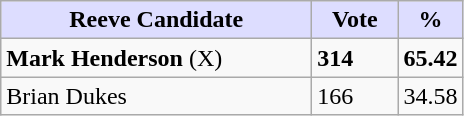<table class="wikitable">
<tr>
<th style="background:#ddf; width:200px;">Reeve Candidate</th>
<th style="background:#ddf; width:50px;">Vote</th>
<th style="background:#ddf; width:30px;">%</th>
</tr>
<tr>
<td><strong>Mark Henderson</strong> (X)</td>
<td><strong>314</strong></td>
<td><strong>65.42</strong></td>
</tr>
<tr>
<td>Brian Dukes</td>
<td>166</td>
<td>34.58</td>
</tr>
</table>
